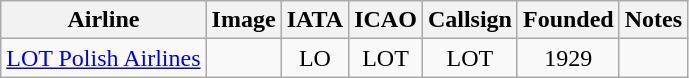<table class="wikitable sortable" border="1" style="text-align: center">
<tr>
<th>Airline</th>
<th>Image</th>
<th>IATA</th>
<th>ICAO</th>
<th>Callsign</th>
<th>Founded</th>
<th>Notes</th>
</tr>
<tr>
<td><a href='#'>LOT Polish Airlines</a></td>
<td></td>
<td>LO</td>
<td>LOT</td>
<td>LOT</td>
<td>1929</td>
<td></td>
</tr>
</table>
